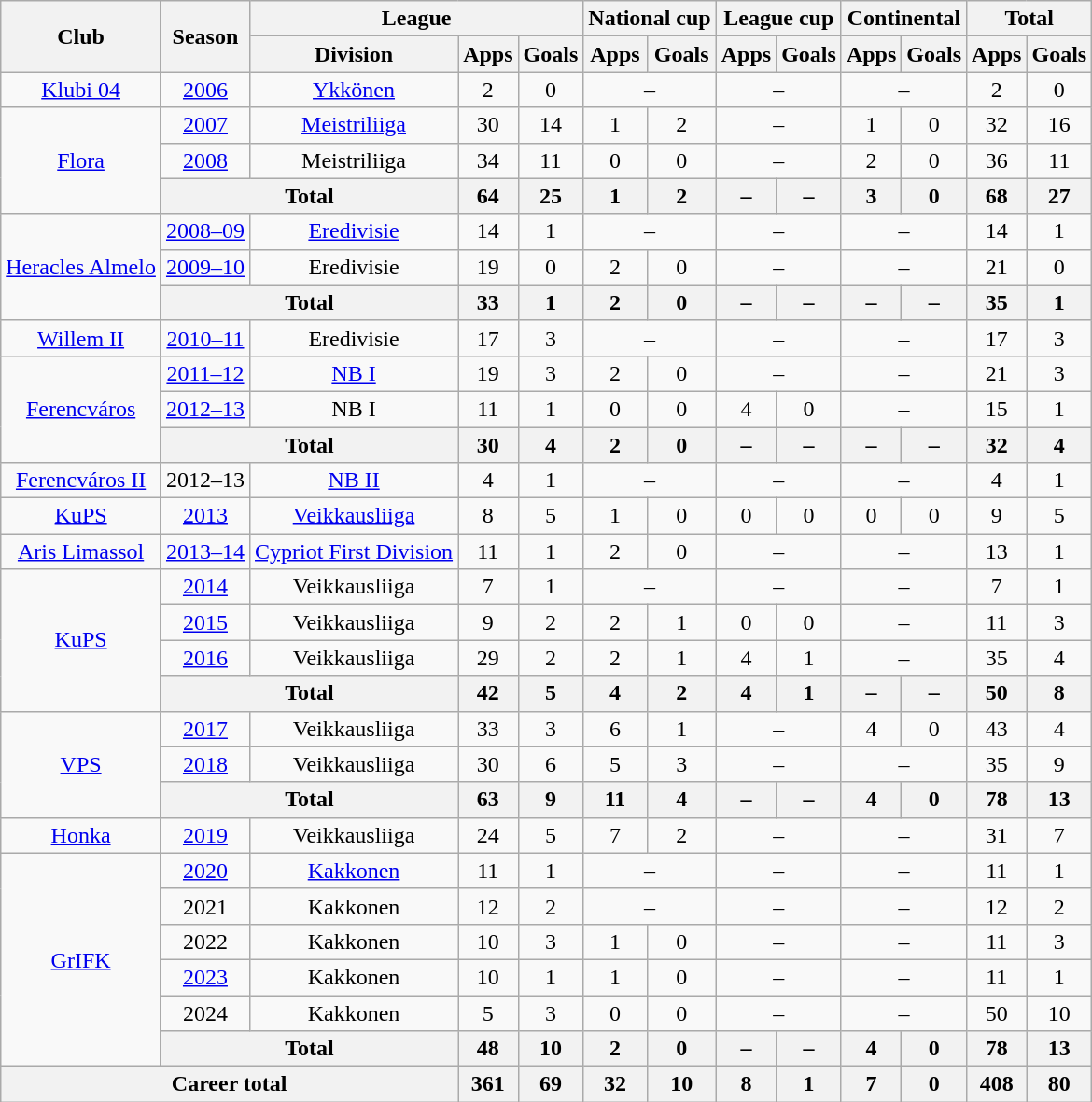<table class="wikitable" style="text-align:center">
<tr>
<th rowspan="2">Club</th>
<th rowspan="2">Season</th>
<th colspan="3">League</th>
<th colspan="2">National cup</th>
<th colspan="2">League cup</th>
<th colspan="2">Continental</th>
<th colspan="2">Total</th>
</tr>
<tr>
<th>Division</th>
<th>Apps</th>
<th>Goals</th>
<th>Apps</th>
<th>Goals</th>
<th>Apps</th>
<th>Goals</th>
<th>Apps</th>
<th>Goals</th>
<th>Apps</th>
<th>Goals</th>
</tr>
<tr>
<td><a href='#'>Klubi 04</a></td>
<td><a href='#'>2006</a></td>
<td><a href='#'>Ykkönen</a></td>
<td>2</td>
<td>0</td>
<td colspan="2">–</td>
<td colspan="2">–</td>
<td colspan="2">–</td>
<td>2</td>
<td>0</td>
</tr>
<tr>
<td rowspan="3"><a href='#'>Flora</a></td>
<td><a href='#'>2007</a></td>
<td><a href='#'>Meistriliiga</a></td>
<td>30</td>
<td>14</td>
<td>1</td>
<td>2</td>
<td colspan="2">–</td>
<td>1</td>
<td>0</td>
<td>32</td>
<td>16</td>
</tr>
<tr>
<td><a href='#'>2008</a></td>
<td>Meistriliiga</td>
<td>34</td>
<td>11</td>
<td>0</td>
<td>0</td>
<td colspan="2">–</td>
<td>2</td>
<td>0</td>
<td>36</td>
<td>11</td>
</tr>
<tr>
<th colspan="2">Total</th>
<th>64</th>
<th>25</th>
<th>1</th>
<th>2</th>
<th>–</th>
<th>–</th>
<th>3</th>
<th>0</th>
<th>68</th>
<th>27</th>
</tr>
<tr>
<td rowspan="3"><a href='#'>Heracles Almelo</a></td>
<td><a href='#'>2008–09</a></td>
<td><a href='#'>Eredivisie</a></td>
<td>14</td>
<td>1</td>
<td colspan="2">–</td>
<td colspan="2">–</td>
<td colspan="2">–</td>
<td>14</td>
<td>1</td>
</tr>
<tr>
<td><a href='#'>2009–10</a></td>
<td>Eredivisie</td>
<td>19</td>
<td>0</td>
<td>2</td>
<td>0</td>
<td colspan="2">–</td>
<td colspan="2">–</td>
<td>21</td>
<td>0</td>
</tr>
<tr>
<th colspan="2">Total</th>
<th>33</th>
<th>1</th>
<th>2</th>
<th>0</th>
<th>–</th>
<th>–</th>
<th>–</th>
<th>–</th>
<th>35</th>
<th>1</th>
</tr>
<tr>
<td><a href='#'>Willem II</a></td>
<td><a href='#'>2010–11</a></td>
<td>Eredivisie</td>
<td>17</td>
<td>3</td>
<td colspan="2">–</td>
<td colspan="2">–</td>
<td colspan="2">–</td>
<td>17</td>
<td>3</td>
</tr>
<tr>
<td rowspan="3"><a href='#'>Ferencváros</a></td>
<td><a href='#'>2011–12</a></td>
<td><a href='#'>NB I</a></td>
<td>19</td>
<td>3</td>
<td>2</td>
<td>0</td>
<td colspan="2">–</td>
<td colspan="2">–</td>
<td>21</td>
<td>3</td>
</tr>
<tr>
<td><a href='#'>2012–13</a></td>
<td>NB I</td>
<td>11</td>
<td>1</td>
<td>0</td>
<td>0</td>
<td>4</td>
<td>0</td>
<td colspan="2">–</td>
<td>15</td>
<td>1</td>
</tr>
<tr>
<th colspan="2">Total</th>
<th>30</th>
<th>4</th>
<th>2</th>
<th>0</th>
<th>–</th>
<th>–</th>
<th>–</th>
<th>–</th>
<th>32</th>
<th>4</th>
</tr>
<tr>
<td><a href='#'>Ferencváros II</a></td>
<td>2012–13</td>
<td><a href='#'>NB II</a></td>
<td>4</td>
<td>1</td>
<td colspan="2">–</td>
<td colspan="2">–</td>
<td colspan="2">–</td>
<td>4</td>
<td>1</td>
</tr>
<tr>
<td><a href='#'>KuPS</a></td>
<td><a href='#'>2013</a></td>
<td><a href='#'>Veikkausliiga</a></td>
<td>8</td>
<td>5</td>
<td>1</td>
<td>0</td>
<td>0</td>
<td>0</td>
<td>0</td>
<td>0</td>
<td>9</td>
<td>5</td>
</tr>
<tr>
<td><a href='#'>Aris Limassol</a></td>
<td><a href='#'>2013–14</a></td>
<td><a href='#'>Cypriot First Division</a></td>
<td>11</td>
<td>1</td>
<td>2</td>
<td>0</td>
<td colspan="2">–</td>
<td colspan="2">–</td>
<td>13</td>
<td>1</td>
</tr>
<tr>
<td rowspan="4"><a href='#'>KuPS</a></td>
<td><a href='#'>2014</a></td>
<td>Veikkausliiga</td>
<td>7</td>
<td>1</td>
<td colspan="2">–</td>
<td colspan="2">–</td>
<td colspan="2">–</td>
<td>7</td>
<td>1</td>
</tr>
<tr>
<td><a href='#'>2015</a></td>
<td>Veikkausliiga</td>
<td>9</td>
<td>2</td>
<td>2</td>
<td>1</td>
<td>0</td>
<td>0</td>
<td colspan="2">–</td>
<td>11</td>
<td>3</td>
</tr>
<tr>
<td><a href='#'>2016</a></td>
<td>Veikkausliiga</td>
<td>29</td>
<td>2</td>
<td>2</td>
<td>1</td>
<td>4</td>
<td>1</td>
<td colspan="2">–</td>
<td>35</td>
<td>4</td>
</tr>
<tr>
<th colspan="2">Total</th>
<th>42</th>
<th>5</th>
<th>4</th>
<th>2</th>
<th>4</th>
<th>1</th>
<th>–</th>
<th>–</th>
<th>50</th>
<th>8</th>
</tr>
<tr>
<td rowspan="3"><a href='#'>VPS</a></td>
<td><a href='#'>2017</a></td>
<td>Veikkausliiga</td>
<td>33</td>
<td>3</td>
<td>6</td>
<td>1</td>
<td colspan="2">–</td>
<td>4</td>
<td>0</td>
<td>43</td>
<td>4</td>
</tr>
<tr>
<td><a href='#'>2018</a></td>
<td>Veikkausliiga</td>
<td>30</td>
<td>6</td>
<td>5</td>
<td>3</td>
<td colspan="2">–</td>
<td colspan="2">–</td>
<td>35</td>
<td>9</td>
</tr>
<tr>
<th colspan="2">Total</th>
<th>63</th>
<th>9</th>
<th>11</th>
<th>4</th>
<th>–</th>
<th>–</th>
<th>4</th>
<th>0</th>
<th>78</th>
<th>13</th>
</tr>
<tr>
<td><a href='#'>Honka</a></td>
<td><a href='#'>2019</a></td>
<td>Veikkausliiga</td>
<td>24</td>
<td>5</td>
<td>7</td>
<td>2</td>
<td colspan="2">–</td>
<td colspan="2">–</td>
<td>31</td>
<td>7</td>
</tr>
<tr>
<td rowspan="6"><a href='#'>GrIFK</a></td>
<td><a href='#'>2020</a></td>
<td><a href='#'>Kakkonen</a></td>
<td>11</td>
<td>1</td>
<td colspan="2">–</td>
<td colspan="2">–</td>
<td colspan="2">–</td>
<td>11</td>
<td>1</td>
</tr>
<tr>
<td>2021</td>
<td>Kakkonen</td>
<td>12</td>
<td>2</td>
<td colspan="2">–</td>
<td colspan="2">–</td>
<td colspan="2">–</td>
<td>12</td>
<td>2</td>
</tr>
<tr>
<td>2022</td>
<td>Kakkonen</td>
<td>10</td>
<td>3</td>
<td>1</td>
<td>0</td>
<td colspan="2">–</td>
<td colspan="2">–</td>
<td>11</td>
<td>3</td>
</tr>
<tr>
<td><a href='#'>2023</a></td>
<td>Kakkonen</td>
<td>10</td>
<td>1</td>
<td>1</td>
<td>0</td>
<td colspan="2">–</td>
<td colspan="2">–</td>
<td>11</td>
<td>1</td>
</tr>
<tr>
<td>2024</td>
<td>Kakkonen</td>
<td>5</td>
<td>3</td>
<td>0</td>
<td>0</td>
<td colspan="2">–</td>
<td colspan="2">–</td>
<td>50</td>
<td>10</td>
</tr>
<tr>
<th colspan="2">Total</th>
<th>48</th>
<th>10</th>
<th>2</th>
<th>0</th>
<th>–</th>
<th>–</th>
<th>4</th>
<th>0</th>
<th>78</th>
<th>13</th>
</tr>
<tr>
<th colspan="3">Career total</th>
<th>361</th>
<th>69</th>
<th>32</th>
<th>10</th>
<th>8</th>
<th>1</th>
<th>7</th>
<th>0</th>
<th>408</th>
<th>80</th>
</tr>
</table>
